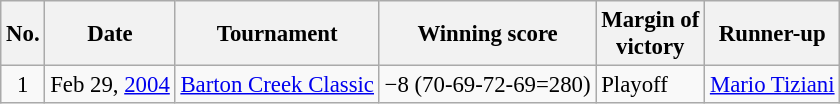<table class="wikitable" style="font-size:95%;">
<tr>
<th>No.</th>
<th>Date</th>
<th>Tournament</th>
<th>Winning score</th>
<th>Margin of<br>victory</th>
<th>Runner-up</th>
</tr>
<tr>
<td align=center>1</td>
<td align=right>Feb 29, <a href='#'>2004</a></td>
<td><a href='#'>Barton Creek Classic</a></td>
<td>−8 (70-69-72-69=280)</td>
<td>Playoff</td>
<td> <a href='#'>Mario Tiziani</a></td>
</tr>
</table>
